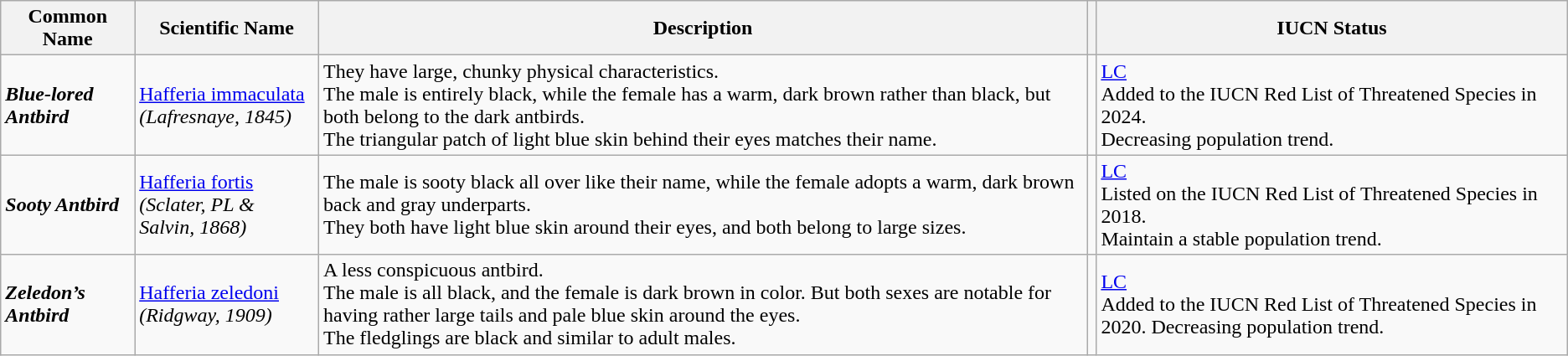<table class="wikitable">
<tr>
<th>Common Name</th>
<th><strong>Scientific</strong> <strong>Name</strong></th>
<th><strong>Description</strong></th>
<th></th>
<th><strong>IUCN</strong> <strong>Status</strong></th>
</tr>
<tr>
<td><strong><em>Blue-lored Antbird</em></strong></td>
<td><a href='#'>Hafferia immaculata</a><br><em>(Lafresnaye, 1845)</em></td>
<td>They have large, chunky physical characteristics.<br>The male is entirely black, while the female has a warm, dark brown rather than black, but both belong to the dark antbirds.<br>The triangular patch of light blue skin behind their eyes matches their name.</td>
<td></td>
<td><a href='#'>LC</a><br>Added to the IUCN Red List of Threatened Species in 2024.<br>Decreasing population trend.</td>
</tr>
<tr>
<td><strong><em>Sooty Antbird</em></strong></td>
<td><a href='#'>Hafferia fortis</a><br><em>(Sclater, PL & Salvin, 1868)</em></td>
<td>The male is sooty black all over like their name, while the female adopts a warm, dark brown back and gray underparts.<br>They both have light blue skin around their eyes, and both belong to large sizes.</td>
<td></td>
<td><a href='#'>LC</a><br>Listed on the IUCN Red List of Threatened Species in 2018.<br>Maintain a stable population trend.</td>
</tr>
<tr>
<td><strong><em>Zeledon’s Antbird</em></strong></td>
<td><a href='#'>Hafferia zeledoni</a><br><em>(Ridgway, 1909)</em></td>
<td>A less conspicuous antbird.<br>The male is all black, and the female is dark brown in color. But both sexes are notable for having rather large tails and pale blue skin around the eyes.<br>The fledglings are black and similar to adult males.</td>
<td></td>
<td><a href='#'>LC</a><br>Added to the IUCN Red List of Threatened Species in 2020.  Decreasing population trend.</td>
</tr>
</table>
